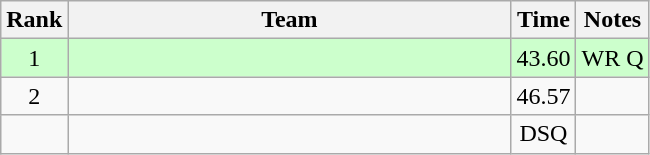<table class="wikitable" style="text-align:center">
<tr>
<th>Rank</th>
<th Style="width:18em">Team</th>
<th>Time</th>
<th>Notes</th>
</tr>
<tr style="background:#cfc">
<td>1</td>
<td style="text-align:left"></td>
<td>43.60</td>
<td>WR Q</td>
</tr>
<tr>
<td>2</td>
<td style="text-align:left"></td>
<td>46.57</td>
<td></td>
</tr>
<tr>
<td></td>
<td style="text-align:left"></td>
<td>DSQ</td>
<td></td>
</tr>
</table>
